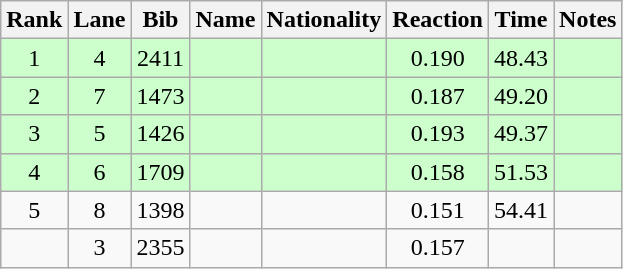<table class="wikitable sortable" style="text-align:center">
<tr>
<th>Rank</th>
<th>Lane</th>
<th>Bib</th>
<th>Name</th>
<th>Nationality</th>
<th>Reaction</th>
<th>Time</th>
<th>Notes</th>
</tr>
<tr bgcolor=ccffcc>
<td>1</td>
<td>4</td>
<td>2411</td>
<td align=left></td>
<td align=left></td>
<td>0.190</td>
<td>48.43</td>
<td><strong></strong></td>
</tr>
<tr bgcolor=ccffcc>
<td>2</td>
<td>7</td>
<td>1473</td>
<td align=left></td>
<td align=left></td>
<td>0.187</td>
<td>49.20</td>
<td><strong></strong></td>
</tr>
<tr bgcolor=ccffcc>
<td>3</td>
<td>5</td>
<td>1426</td>
<td align=left></td>
<td align=left></td>
<td>0.193</td>
<td>49.37</td>
<td><strong></strong></td>
</tr>
<tr bgcolor=ccffcc>
<td>4</td>
<td>6</td>
<td>1709</td>
<td align=left></td>
<td align=left></td>
<td>0.158</td>
<td>51.53</td>
<td><strong></strong></td>
</tr>
<tr>
<td>5</td>
<td>8</td>
<td>1398</td>
<td align=left></td>
<td align=left></td>
<td>0.151</td>
<td>54.41</td>
<td></td>
</tr>
<tr>
<td></td>
<td>3</td>
<td>2355</td>
<td align=left></td>
<td align=left></td>
<td>0.157</td>
<td></td>
<td><strong></strong></td>
</tr>
</table>
